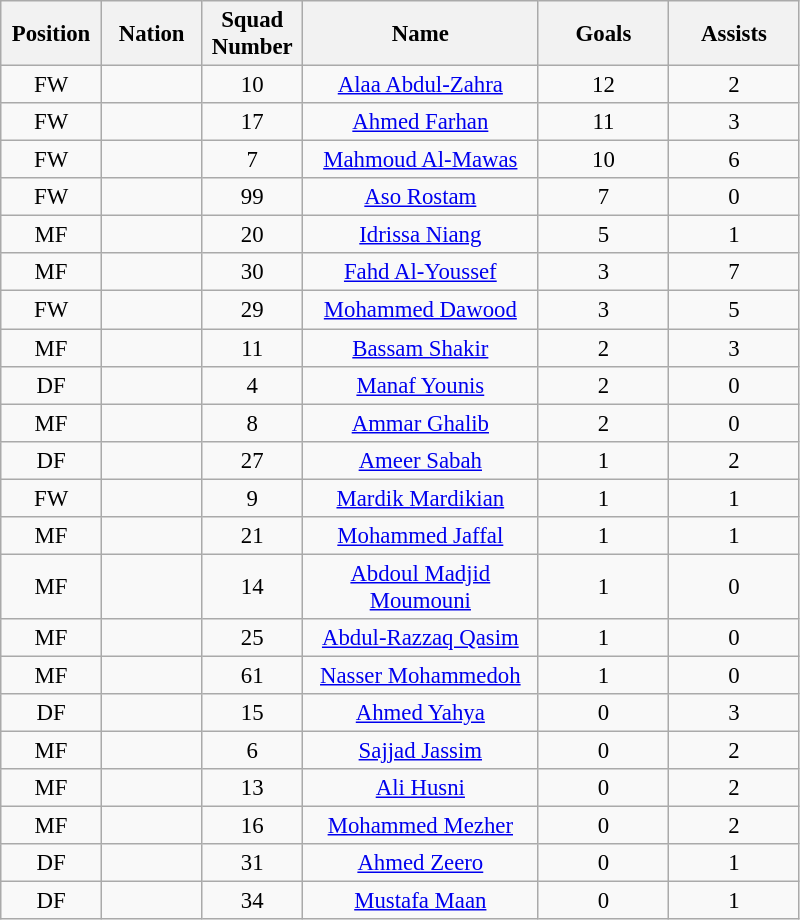<table class="wikitable sortable" style="font-size: 95%; text-align: center;">
<tr>
<th width=60>Position</th>
<th width=60>Nation</th>
<th width=60>Squad Number</th>
<th width=150>Name</th>
<th width=80>Goals</th>
<th width=80>Assists</th>
</tr>
<tr>
<td>FW</td>
<td></td>
<td>10</td>
<td><a href='#'>Alaa Abdul-Zahra</a></td>
<td>12</td>
<td>2</td>
</tr>
<tr>
<td>FW</td>
<td></td>
<td>17</td>
<td><a href='#'>Ahmed Farhan</a></td>
<td>11</td>
<td>3</td>
</tr>
<tr>
<td>FW</td>
<td></td>
<td>7</td>
<td><a href='#'>Mahmoud Al-Mawas</a></td>
<td>10</td>
<td>6</td>
</tr>
<tr>
<td>FW</td>
<td></td>
<td>99</td>
<td><a href='#'>Aso Rostam</a></td>
<td>7</td>
<td>0</td>
</tr>
<tr>
<td>MF</td>
<td></td>
<td>20</td>
<td><a href='#'>Idrissa Niang</a></td>
<td>5</td>
<td>1</td>
</tr>
<tr>
<td>MF</td>
<td></td>
<td>30</td>
<td><a href='#'>Fahd Al-Youssef</a></td>
<td>3</td>
<td>7</td>
</tr>
<tr>
<td>FW</td>
<td></td>
<td>29</td>
<td><a href='#'>Mohammed Dawood</a></td>
<td>3</td>
<td>5</td>
</tr>
<tr>
<td>MF</td>
<td></td>
<td>11</td>
<td><a href='#'>Bassam Shakir</a></td>
<td>2</td>
<td>3</td>
</tr>
<tr>
<td>DF</td>
<td></td>
<td>4</td>
<td><a href='#'>Manaf Younis</a></td>
<td>2</td>
<td>0</td>
</tr>
<tr>
<td>MF</td>
<td></td>
<td>8</td>
<td><a href='#'>Ammar Ghalib</a></td>
<td>2</td>
<td>0</td>
</tr>
<tr>
<td>DF</td>
<td></td>
<td>27</td>
<td><a href='#'>Ameer Sabah</a></td>
<td>1</td>
<td>2</td>
</tr>
<tr>
<td>FW</td>
<td></td>
<td>9</td>
<td><a href='#'>Mardik Mardikian</a></td>
<td>1</td>
<td>1</td>
</tr>
<tr>
<td>MF</td>
<td></td>
<td>21</td>
<td><a href='#'>Mohammed Jaffal</a></td>
<td>1</td>
<td>1</td>
</tr>
<tr>
<td>MF</td>
<td></td>
<td>14</td>
<td><a href='#'>Abdoul Madjid Moumouni</a></td>
<td>1</td>
<td>0</td>
</tr>
<tr>
<td>MF</td>
<td></td>
<td>25</td>
<td><a href='#'>Abdul-Razzaq Qasim</a></td>
<td>1</td>
<td>0</td>
</tr>
<tr>
<td>MF</td>
<td></td>
<td>61</td>
<td><a href='#'>Nasser Mohammedoh</a></td>
<td>1</td>
<td>0</td>
</tr>
<tr>
<td>DF</td>
<td></td>
<td>15</td>
<td><a href='#'>Ahmed Yahya</a></td>
<td>0</td>
<td>3</td>
</tr>
<tr>
<td>MF</td>
<td></td>
<td>6</td>
<td><a href='#'>Sajjad Jassim</a></td>
<td>0</td>
<td>2</td>
</tr>
<tr>
<td>MF</td>
<td></td>
<td>13</td>
<td><a href='#'>Ali Husni</a></td>
<td>0</td>
<td>2</td>
</tr>
<tr>
<td>MF</td>
<td></td>
<td>16</td>
<td><a href='#'>Mohammed Mezher</a></td>
<td>0</td>
<td>2</td>
</tr>
<tr>
<td>DF</td>
<td></td>
<td>31</td>
<td><a href='#'>Ahmed Zeero</a></td>
<td>0</td>
<td>1</td>
</tr>
<tr>
<td>DF</td>
<td></td>
<td>34</td>
<td><a href='#'>Mustafa Maan</a></td>
<td>0</td>
<td>1</td>
</tr>
</table>
